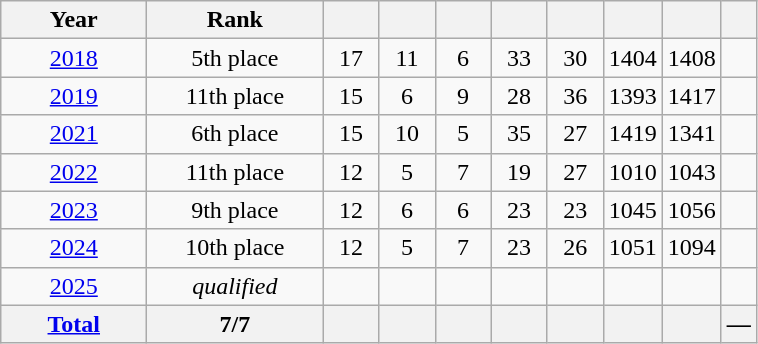<table class="wikitable" style="text-align: center;">
<tr>
<th width=90>Year</th>
<th width=110>Rank</th>
<th width=30></th>
<th width=30></th>
<th width=30></th>
<th width=30></th>
<th width=30></th>
<th width=30></th>
<th width=30></th>
<th></th>
</tr>
<tr>
<td> <a href='#'>2018</a></td>
<td>5th place</td>
<td>17</td>
<td>11</td>
<td>6</td>
<td>33</td>
<td>30</td>
<td>1404</td>
<td>1408</td>
<td></td>
</tr>
<tr>
<td> <a href='#'>2019</a></td>
<td>11th place</td>
<td>15</td>
<td>6</td>
<td>9</td>
<td>28</td>
<td>36</td>
<td>1393</td>
<td>1417</td>
<td></td>
</tr>
<tr>
<td> <a href='#'>2021</a></td>
<td>6th place</td>
<td>15</td>
<td>10</td>
<td>5</td>
<td>35</td>
<td>27</td>
<td>1419</td>
<td>1341</td>
<td></td>
</tr>
<tr>
<td> <a href='#'>2022</a></td>
<td>11th place</td>
<td>12</td>
<td>5</td>
<td>7</td>
<td>19</td>
<td>27</td>
<td>1010</td>
<td>1043</td>
<td></td>
</tr>
<tr>
<td> <a href='#'>2023</a></td>
<td>9th place</td>
<td>12</td>
<td>6</td>
<td>6</td>
<td>23</td>
<td>23</td>
<td>1045</td>
<td>1056</td>
<td></td>
</tr>
<tr>
<td> <a href='#'>2024</a></td>
<td>10th place</td>
<td>12</td>
<td>5</td>
<td>7</td>
<td>23</td>
<td>26</td>
<td>1051</td>
<td>1094</td>
<td></td>
</tr>
<tr>
<td> <a href='#'>2025</a></td>
<td><em>qualified</em></td>
<td></td>
<td></td>
<td></td>
<td></td>
<td></td>
<td></td>
<td></td>
<td></td>
</tr>
<tr>
<th><a href='#'> Total</a></th>
<th>7/7</th>
<th></th>
<th></th>
<th></th>
<th></th>
<th></th>
<th></th>
<th></th>
<th>—</th>
</tr>
</table>
